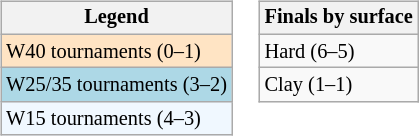<table>
<tr valign=top>
<td><br><table class=wikitable style=font-size:85%>
<tr>
<th>Legend</th>
</tr>
<tr style="background:#ffe4c4;">
<td>W40 tournaments (0–1)</td>
</tr>
<tr style="background:lightblue;">
<td>W25/35 tournaments (3–2)</td>
</tr>
<tr style="background:#f0f8ff;">
<td>W15 tournaments (4–3)</td>
</tr>
</table>
</td>
<td><br><table class="wikitable" style=font-size:85%;>
<tr>
<th>Finals by surface</th>
</tr>
<tr>
<td>Hard (6–5)</td>
</tr>
<tr>
<td>Clay (1–1)</td>
</tr>
</table>
</td>
</tr>
</table>
